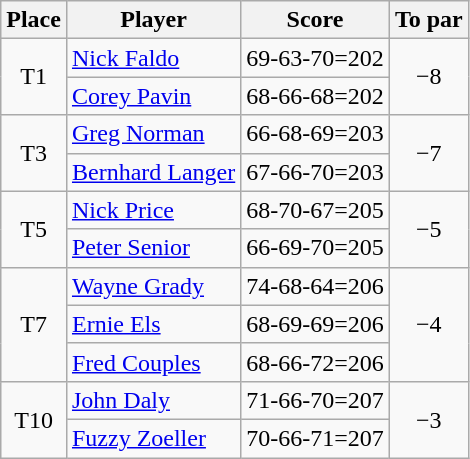<table class="wikitable">
<tr>
<th>Place</th>
<th>Player</th>
<th>Score</th>
<th>To par</th>
</tr>
<tr>
<td rowspan="2" align=center>T1</td>
<td> <a href='#'>Nick Faldo</a></td>
<td align=center>69-63-70=202</td>
<td rowspan="2" align=center>−8</td>
</tr>
<tr>
<td> <a href='#'>Corey Pavin</a></td>
<td align=center>68-66-68=202</td>
</tr>
<tr>
<td rowspan="2" align=center>T3</td>
<td> <a href='#'>Greg Norman</a></td>
<td align=center>66-68-69=203</td>
<td rowspan="2" align=center>−7</td>
</tr>
<tr>
<td> <a href='#'>Bernhard Langer</a></td>
<td align=center>67-66-70=203</td>
</tr>
<tr>
<td rowspan="2" align=center>T5</td>
<td> <a href='#'>Nick Price</a></td>
<td align=center>68-70-67=205</td>
<td rowspan="2" align=center>−5</td>
</tr>
<tr>
<td> <a href='#'>Peter Senior</a></td>
<td>66-69-70=205</td>
</tr>
<tr>
<td rowspan="3" align=center>T7</td>
<td> <a href='#'>Wayne Grady</a></td>
<td align=center>74-68-64=206</td>
<td rowspan="3" align=center>−4</td>
</tr>
<tr>
<td> <a href='#'>Ernie Els</a></td>
<td align=center>68-69-69=206</td>
</tr>
<tr>
<td> <a href='#'>Fred Couples</a></td>
<td align=center>68-66-72=206</td>
</tr>
<tr>
<td rowspan="2" align=center>T10</td>
<td> <a href='#'>John Daly</a></td>
<td align=center>71-66-70=207</td>
<td rowspan="2" align=center>−3</td>
</tr>
<tr>
<td> <a href='#'>Fuzzy Zoeller</a></td>
<td align=center>70-66-71=207</td>
</tr>
</table>
